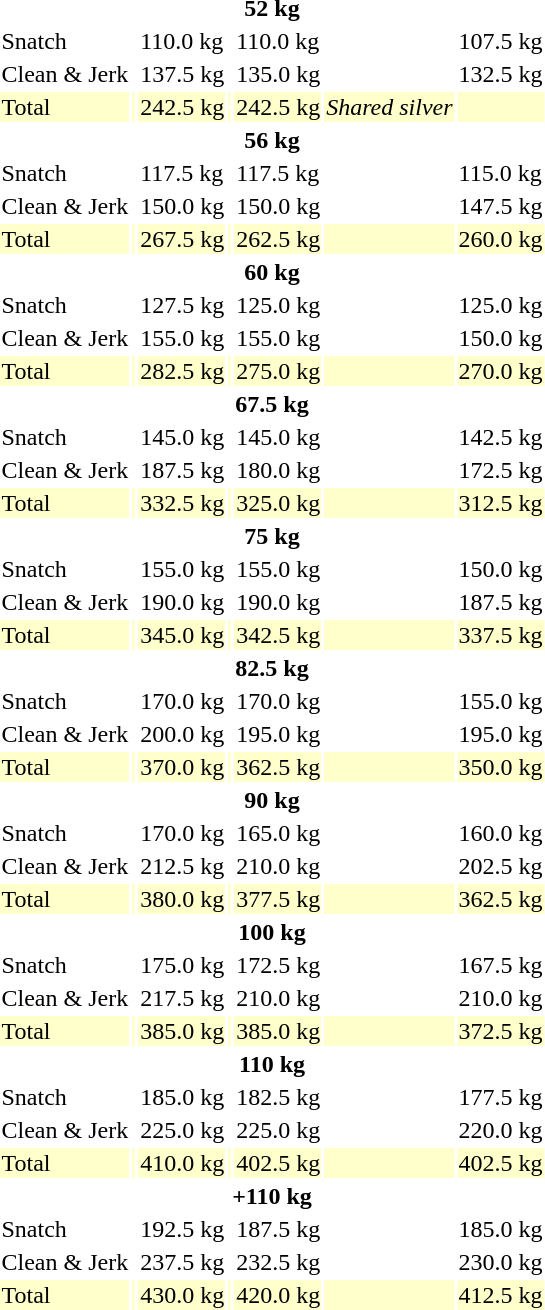<table>
<tr>
<th colspan=7>52 kg</th>
</tr>
<tr>
<td>Snatch</td>
<td></td>
<td>110.0 kg</td>
<td></td>
<td>110.0 kg</td>
<td></td>
<td>107.5 kg</td>
</tr>
<tr>
<td>Clean & Jerk</td>
<td></td>
<td>137.5 kg</td>
<td></td>
<td>135.0 kg</td>
<td></td>
<td>132.5 kg</td>
</tr>
<tr bgcolor=#ffffcc>
<td rowspan=2>Total</td>
<td rowspan=2></td>
<td rowspan=2>242.5 kg</td>
<td></td>
<td rowspan=2>242.5 kg</td>
<td rowspan=2><em>Shared silver</em></td>
<td rowspan=2></td>
</tr>
<tr bgcolor=#ffffcc>
<td></td>
</tr>
<tr>
<th colspan=7>56 kg</th>
</tr>
<tr>
<td>Snatch</td>
<td></td>
<td>117.5 kg</td>
<td></td>
<td>117.5 kg</td>
<td></td>
<td>115.0 kg</td>
</tr>
<tr>
<td>Clean & Jerk</td>
<td></td>
<td>150.0 kg</td>
<td></td>
<td>150.0 kg</td>
<td></td>
<td>147.5 kg</td>
</tr>
<tr bgcolor=#ffffcc>
<td>Total</td>
<td></td>
<td>267.5 kg</td>
<td></td>
<td>262.5 kg</td>
<td></td>
<td>260.0 kg</td>
</tr>
<tr>
<th colspan=7>60 kg</th>
</tr>
<tr>
<td>Snatch</td>
<td></td>
<td>127.5 kg</td>
<td></td>
<td>125.0 kg</td>
<td></td>
<td>125.0 kg</td>
</tr>
<tr>
<td>Clean & Jerk</td>
<td></td>
<td>155.0 kg</td>
<td></td>
<td>155.0 kg</td>
<td></td>
<td>150.0 kg</td>
</tr>
<tr bgcolor=#ffffcc>
<td>Total</td>
<td></td>
<td>282.5 kg</td>
<td></td>
<td>275.0 kg</td>
<td></td>
<td>270.0 kg</td>
</tr>
<tr>
<th colspan=7>67.5 kg</th>
</tr>
<tr>
<td>Snatch</td>
<td></td>
<td>145.0 kg</td>
<td></td>
<td>145.0 kg</td>
<td></td>
<td>142.5 kg</td>
</tr>
<tr>
<td>Clean & Jerk</td>
<td></td>
<td>187.5 kg<br></td>
<td></td>
<td>180.0 kg</td>
<td></td>
<td>172.5 kg</td>
</tr>
<tr bgcolor=#ffffcc>
<td>Total</td>
<td></td>
<td>332.5 kg<br></td>
<td></td>
<td>325.0 kg</td>
<td></td>
<td>312.5 kg</td>
</tr>
<tr>
<th colspan=7>75 kg</th>
</tr>
<tr>
<td>Snatch</td>
<td></td>
<td>155.0 kg</td>
<td></td>
<td>155.0 kg</td>
<td></td>
<td>150.0 kg</td>
</tr>
<tr>
<td>Clean & Jerk</td>
<td></td>
<td>190.0 kg</td>
<td></td>
<td>190.0 kg</td>
<td></td>
<td>187.5 kg</td>
</tr>
<tr bgcolor=#ffffcc>
<td>Total</td>
<td></td>
<td>345.0 kg</td>
<td></td>
<td>342.5 kg</td>
<td></td>
<td>337.5 kg</td>
</tr>
<tr>
<th colspan=7>82.5 kg</th>
</tr>
<tr>
<td>Snatch</td>
<td></td>
<td>170.0 kg</td>
<td></td>
<td>170.0 kg</td>
<td></td>
<td>155.0 kg</td>
</tr>
<tr>
<td>Clean & Jerk</td>
<td></td>
<td>200.0 kg</td>
<td></td>
<td>195.0 kg</td>
<td></td>
<td>195.0 kg</td>
</tr>
<tr bgcolor=#ffffcc>
<td>Total</td>
<td></td>
<td>370.0 kg</td>
<td></td>
<td>362.5 kg</td>
<td></td>
<td>350.0 kg</td>
</tr>
<tr>
<th colspan=7>90 kg</th>
</tr>
<tr>
<td>Snatch</td>
<td></td>
<td>170.0 kg</td>
<td></td>
<td>165.0 kg</td>
<td></td>
<td>160.0 kg</td>
</tr>
<tr>
<td>Clean & Jerk</td>
<td></td>
<td>212.5 kg</td>
<td></td>
<td>210.0 kg</td>
<td></td>
<td>202.5 kg</td>
</tr>
<tr bgcolor=#ffffcc>
<td>Total</td>
<td></td>
<td>380.0 kg</td>
<td></td>
<td>377.5 kg</td>
<td></td>
<td>362.5 kg</td>
</tr>
<tr>
<th colspan=7>100 kg</th>
</tr>
<tr>
<td>Snatch</td>
<td></td>
<td>175.0 kg</td>
<td></td>
<td>172.5 kg</td>
<td></td>
<td>167.5 kg</td>
</tr>
<tr>
<td>Clean & Jerk</td>
<td></td>
<td>217.5 kg</td>
<td></td>
<td>210.0 kg</td>
<td></td>
<td>210.0 kg</td>
</tr>
<tr bgcolor=#ffffcc>
<td>Total</td>
<td></td>
<td>385.0 kg</td>
<td></td>
<td>385.0 kg</td>
<td></td>
<td>372.5 kg</td>
</tr>
<tr>
<th colspan=7>110 kg</th>
</tr>
<tr>
<td>Snatch</td>
<td></td>
<td>185.0 kg</td>
<td></td>
<td>182.5 kg</td>
<td></td>
<td>177.5 kg</td>
</tr>
<tr>
<td>Clean & Jerk</td>
<td></td>
<td>225.0 kg</td>
<td></td>
<td>225.0 kg</td>
<td></td>
<td>220.0 kg</td>
</tr>
<tr bgcolor=#ffffcc>
<td>Total</td>
<td></td>
<td>410.0 kg</td>
<td></td>
<td>402.5 kg</td>
<td></td>
<td>402.5 kg</td>
</tr>
<tr>
<th colspan=7>+110 kg</th>
</tr>
<tr>
<td>Snatch</td>
<td></td>
<td>192.5 kg</td>
<td></td>
<td>187.5 kg</td>
<td></td>
<td>185.0 kg</td>
</tr>
<tr>
<td>Clean & Jerk</td>
<td></td>
<td>237.5 kg</td>
<td></td>
<td>232.5 kg</td>
<td></td>
<td>230.0 kg</td>
</tr>
<tr bgcolor=#ffffcc>
<td>Total</td>
<td></td>
<td>430.0 kg</td>
<td></td>
<td>420.0 kg</td>
<td></td>
<td>412.5 kg</td>
</tr>
</table>
